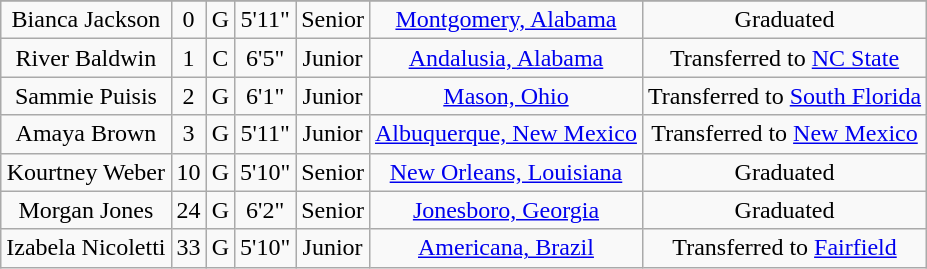<table class="wikitable sortable" border="1" style="text-align: center;">
<tr align=center>
</tr>
<tr>
<td>Bianca Jackson</td>
<td>0</td>
<td>G</td>
<td>5'11"</td>
<td> Senior</td>
<td><a href='#'>Montgomery, Alabama</a></td>
<td>Graduated</td>
</tr>
<tr>
<td>River Baldwin</td>
<td>1</td>
<td>C</td>
<td>6'5"</td>
<td>Junior</td>
<td><a href='#'>Andalusia, Alabama</a></td>
<td>Transferred to <a href='#'>NC State</a></td>
</tr>
<tr>
<td>Sammie Puisis</td>
<td>2</td>
<td>G</td>
<td>6'1"</td>
<td>Junior</td>
<td><a href='#'>Mason, Ohio</a></td>
<td>Transferred to <a href='#'>South Florida</a></td>
</tr>
<tr>
<td>Amaya Brown</td>
<td>3</td>
<td>G</td>
<td>5'11"</td>
<td> Junior</td>
<td><a href='#'>Albuquerque, New Mexico</a></td>
<td>Transferred to <a href='#'>New Mexico</a></td>
</tr>
<tr>
<td>Kourtney Weber</td>
<td>10</td>
<td>G</td>
<td>5'10"</td>
<td>Senior</td>
<td><a href='#'>New Orleans, Louisiana</a></td>
<td>Graduated</td>
</tr>
<tr>
<td>Morgan Jones</td>
<td>24</td>
<td>G</td>
<td>6'2"</td>
<td>Senior</td>
<td><a href='#'>Jonesboro, Georgia</a></td>
<td>Graduated</td>
</tr>
<tr>
<td>Izabela Nicoletti</td>
<td>33</td>
<td>G</td>
<td>5'10"</td>
<td> Junior</td>
<td><a href='#'>Americana, Brazil</a></td>
<td>Transferred to <a href='#'>Fairfield</a></td>
</tr>
</table>
